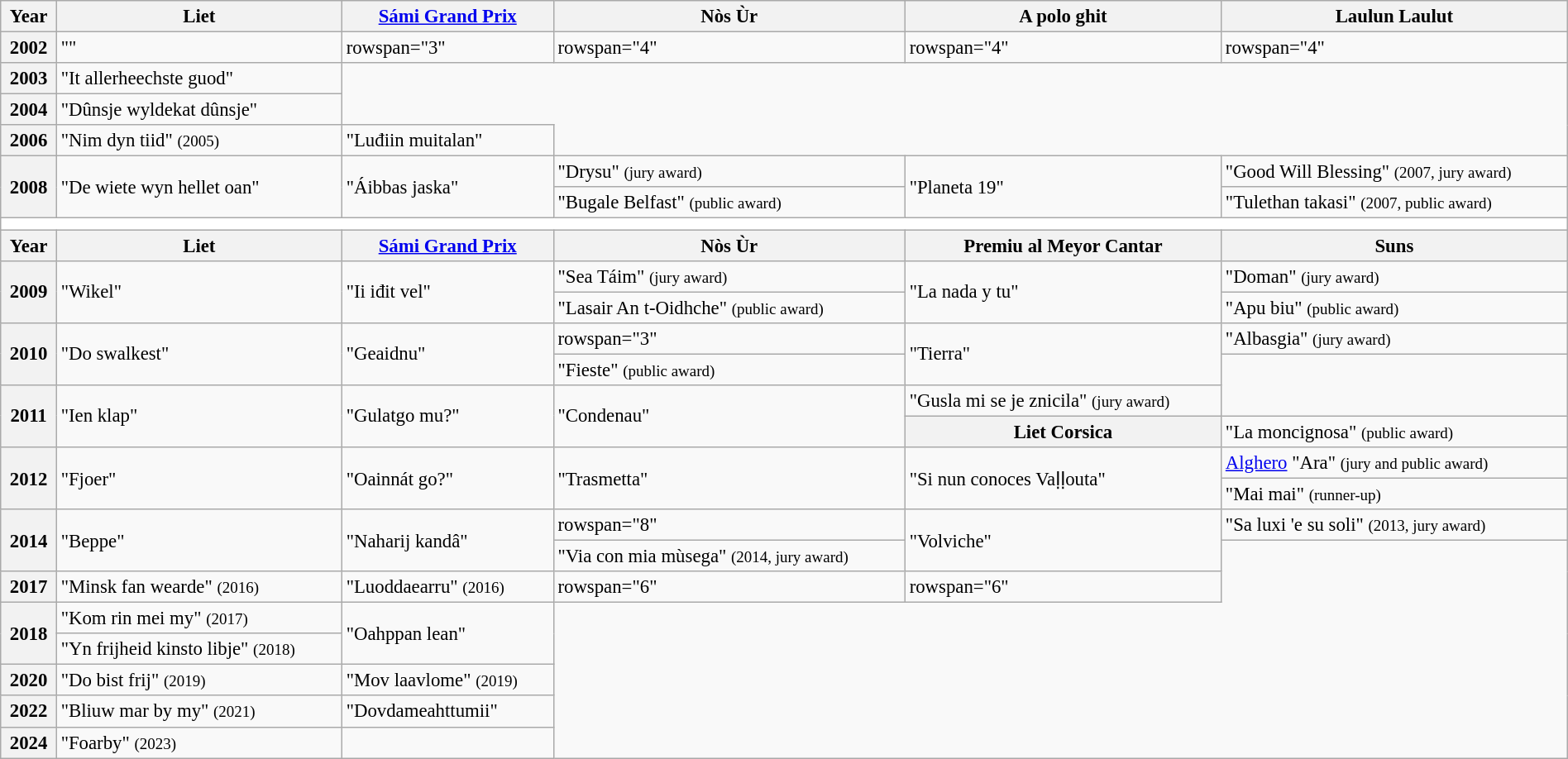<table class="wikitable plainrowheaders" style="width:100%; font-size:95%">
<tr>
<th scope="col" style="width:2.5em;">Year</th>
<th scope="col">Liet</th>
<th scope="col"><a href='#'>Sámi Grand Prix</a></th>
<th scope="col">Nòs Ùr</th>
<th scope="col">A polo ghit</th>
<th scope="col">Laulun Laulut</th>
</tr>
<tr>
<th scope="row" style="text-align:center">2002</th>
<td> ""</td>
<td>rowspan="3" </td>
<td>rowspan="4" </td>
<td>rowspan="4" </td>
<td>rowspan="4" </td>
</tr>
<tr>
<th scope="row" style="text-align:center">2003</th>
<td> "It allerheechste guod"</td>
</tr>
<tr>
<th scope="row" style="text-align:center">2004</th>
<td> "Dûnsje wyldekat dûnsje"</td>
</tr>
<tr>
<th scope="row" style="text-align:center">2006</th>
<td> "Nim dyn tiid" <small>(2005)</small></td>
<td> "Luđiin muitalan"</td>
</tr>
<tr>
<th rowspan="2" scope="row" style="text-align:center">2008</th>
<td rowspan="2"> "De wiete wyn hellet oan"</td>
<td rowspan="2"> "Áibbas jaska"</td>
<td> "Drysu" <small>(jury award)</small></td>
<td rowspan="2"> "Planeta 19"</td>
<td colspan="2"> "Good Will Blessing" <small>(2007, jury award)</small></td>
</tr>
<tr>
<td> "Bugale Belfast" <small>(public award)</small></td>
<td colspan="2"> "Tulethan takasi" <small>(2007, public award)</small></td>
</tr>
<tr>
<td colspan="7" style="background:#FFF" height="2em"></td>
</tr>
<tr>
<th scope="col">Year</th>
<th scope="col">Liet</th>
<th scope="col"><a href='#'>Sámi Grand Prix</a></th>
<th scope="col">Nòs Ùr</th>
<th scope="col">Premiu al Meyor Cantar</th>
<th scope="col">Suns</th>
</tr>
<tr>
<th rowspan="2" scope="row" style="text-align:center">2009</th>
<td rowspan="2"> "Wikel"</td>
<td rowspan="2"> "Ii iđit vel"</td>
<td> "Sea Táim" <small>(jury award)</small></td>
<td rowspan="2"> "La nada y tu"</td>
<td> "Doman" <small>(jury award)</small></td>
</tr>
<tr>
<td> "Lasair An t-Oidhche" <small>(public award)</small></td>
<td> "Apu biu" <small>(public award)</small></td>
</tr>
<tr>
<th rowspan="2" scope="row" style="text-align:center">2010</th>
<td rowspan="2"> "Do swalkest"</td>
<td rowspan="2"> "Geaidnu"</td>
<td>rowspan="3" </td>
<td rowspan="2"> "Tierra"</td>
<td> "Albasgia" <small>(jury award)</small></td>
</tr>
<tr>
<td> "Fieste" <small>(public award)</small></td>
</tr>
<tr>
<th rowspan="2" scope="row" style="text-align:center">2011</th>
<td rowspan="2"> "Ien klap"</td>
<td rowspan="2"> "Gulatgo mu?"</td>
<td rowspan="2"> "Condenau"</td>
<td> "Gusla mi se je znicila" <small>(jury award)</small></td>
</tr>
<tr>
<th scope="col">Liet Corsica</th>
<td> "La moncignosa" <small>(public award)</small></td>
</tr>
<tr>
<th rowspan="2" scope="row" style="text-align:center">2012</th>
<td rowspan="2"> "Fjoer"</td>
<td rowspan="2"> "Oainnát go?"</td>
<td rowspan="2"> "Trasmetta"</td>
<td rowspan="2"> "Si nun conoces Vaḷḷouta"</td>
<td><a href='#'>Alghero</a> "Ara" <small>(jury and public award)</small></td>
</tr>
<tr>
<td> "Mai mai" <small>(runner-up)</small></td>
</tr>
<tr>
<th rowspan="2" scope="row" style="text-align:center">2014</th>
<td rowspan="2"> "Beppe"</td>
<td rowspan="2"> "Naharij kandâ"</td>
<td>rowspan="8" </td>
<td rowspan="2"> "Volviche"</td>
<td> "Sa luxi 'e su soli" <small>(2013, jury award)</small></td>
</tr>
<tr>
<td> "Via con mia mùsega" <small>(2014, jury award)</small></td>
</tr>
<tr>
<th scope="row" style="text-align:center">2017</th>
<td> "Minsk fan wearde" <small>(2016)</small></td>
<td> "Luoddaearru" <small>(2016)</small></td>
<td>rowspan="6" </td>
<td>rowspan="6" </td>
</tr>
<tr>
<th rowspan="2" scope="row" style="text-align:center">2018</th>
<td> "Kom rin mei my" <small>(2017)</small></td>
<td rowspan="2"> "Oahppan lean"</td>
</tr>
<tr>
<td> "Yn frijheid kinsto libje" <small>(2018)</small></td>
</tr>
<tr>
<th scope="row" style="text-align:center">2020</th>
<td> "Do bist frij" <small>(2019)</small></td>
<td> "Mov laavlome" <small>(2019)</small></td>
</tr>
<tr>
<th scope="row" style="text-align:center">2022</th>
<td> "Bliuw mar by my" <small>(2021)</small></td>
<td> "Dovdameahttumii"</td>
</tr>
<tr>
<th scope="row" style="text-align:center">2024</th>
<td> "Foarby" <small>(2023)</small></td>
<td></td>
</tr>
</table>
